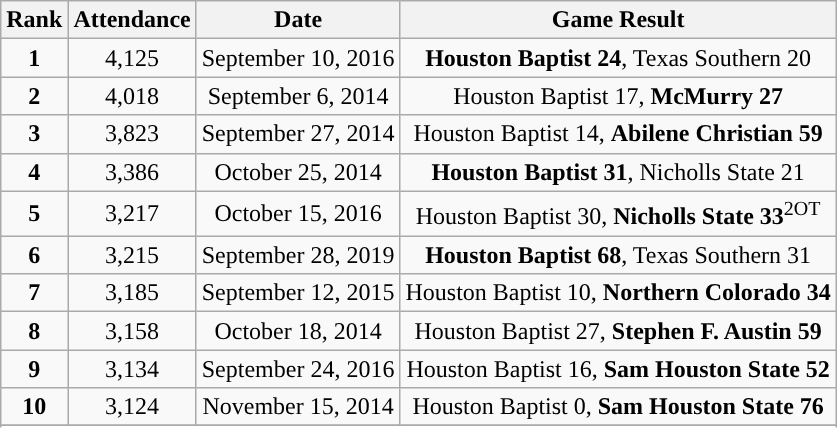<table class="wikitable">
<tr>
<th>Rank</th>
<th>Attendance</th>
<th>Date</th>
<th>Game Result</th>
</tr>
<tr align="center">
<td><strong>1</strong></td>
<td>4,125</td>
<td>September 10, 2016</td>
<td><strong>Houston Baptist 24</strong>, Texas Southern 20</td>
</tr>
<tr align="center">
<td><strong>2</strong></td>
<td>4,018</td>
<td>September 6, 2014</td>
<td>Houston Baptist 17, <strong>McMurry 27</strong></td>
</tr>
<tr align="center">
<td><strong>3</strong></td>
<td>3,823</td>
<td>September 27, 2014</td>
<td>Houston Baptist 14, <strong>Abilene Christian 59</strong></td>
</tr>
<tr align="center">
<td><strong>4</strong></td>
<td>3,386</td>
<td>October 25, 2014</td>
<td><strong>Houston Baptist 31</strong>, Nicholls State 21</td>
</tr>
<tr align="center">
<td><strong>5</strong></td>
<td>3,217</td>
<td>October 15, 2016</td>
<td>Houston Baptist 30, <strong>Nicholls State 33</strong><sup>2OT</sup></td>
</tr>
<tr align="center">
<td><strong>6</strong></td>
<td>3,215</td>
<td>September 28, 2019</td>
<td><strong>Houston Baptist 68</strong>, Texas Southern 31</td>
</tr>
<tr align="center">
<td><strong>7</strong></td>
<td>3,185</td>
<td>September 12, 2015</td>
<td>Houston Baptist 10, <strong>Northern Colorado 34</strong></td>
</tr>
<tr align="center">
<td><strong>8</strong></td>
<td>3,158</td>
<td>October 18, 2014</td>
<td>Houston Baptist 27, <strong>Stephen F. Austin 59</strong></td>
</tr>
<tr align="center">
<td><strong>9</strong></td>
<td>3,134</td>
<td>September 24, 2016</td>
<td>Houston Baptist 16, <strong> Sam Houston State 52</strong></td>
</tr>
<tr align="center">
<td><strong>10</strong></td>
<td>3,124</td>
<td>November 15, 2014</td>
<td>Houston Baptist 0, <strong>Sam Houston State 76</strong></td>
</tr>
<tr align="center">
</tr>
<tr>
</tr>
</table>
